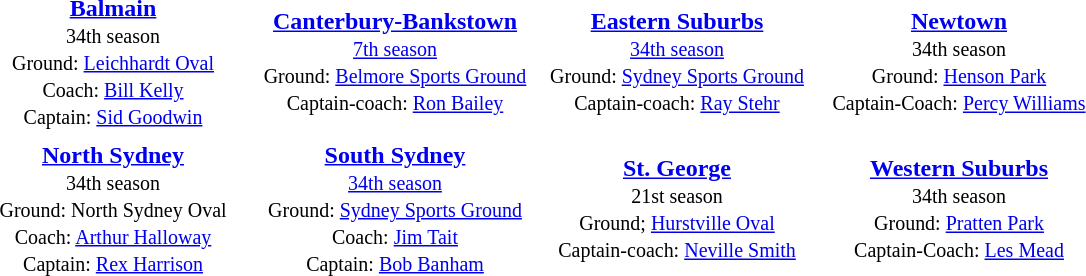<table align="center" class="toccolours" style="text-valign: center;" cellpadding=3 cellspacing=2>
<tr>
<th width=180></th>
<th width=180></th>
<th width=180></th>
<th width=180></th>
</tr>
<tr>
<td align="center"><strong><a href='#'>Balmain</a></strong><br><small>34th season<br>Ground: <a href='#'>Leichhardt Oval</a><br>
Coach: <a href='#'>Bill Kelly</a><br>Captain: <a href='#'>Sid Goodwin</a></small></td>
<td align="center"><strong><a href='#'>Canterbury-Bankstown</a></strong><br><small><a href='#'>7th season</a><br>Ground: <a href='#'>Belmore Sports Ground</a><br>
Captain-coach: <a href='#'>Ron Bailey</a></small></td>
<td align="center"><strong><a href='#'>Eastern Suburbs</a></strong><br><small><a href='#'>34th season</a><br>Ground: <a href='#'>Sydney Sports Ground</a><br>
Captain-coach: <a href='#'>Ray Stehr</a></small></td>
<td align="center"><strong><a href='#'>Newtown</a></strong><br><small>34th season<br>Ground: <a href='#'>Henson Park</a><br>
Captain-Coach: <a href='#'>Percy Williams</a></small></td>
</tr>
<tr>
<td align="center"><strong><a href='#'>North Sydney</a></strong><br><small>34th season<br>Ground: North Sydney Oval <br>
Coach: <a href='#'>Arthur Halloway</a><br>Captain: <a href='#'>Rex Harrison</a> </small></td>
<td align="center"><strong><a href='#'>South Sydney</a></strong><br><small><a href='#'>34th season</a><br>Ground: <a href='#'>Sydney Sports Ground</a> <br>
Coach: <a href='#'>Jim Tait</a><br>Captain: <a href='#'>Bob Banham</a></small></td>
<td align="center"><strong><a href='#'>St. George</a></strong><br><small>21st season<br>Ground; <a href='#'>Hurstville Oval</a><br>
Captain-coach: <a href='#'>Neville Smith</a></small></td>
<td align="center"><strong><a href='#'>Western Suburbs</a></strong><br><small>34th season<br>Ground: <a href='#'>Pratten Park</a><br>
Captain-Coach: <a href='#'>Les Mead</a></small></td>
</tr>
</table>
